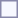<table style="border:1px solid #8888aa; background-color:#f7f8ff; padding:5px; font-size:95%; margin: 0px 12px 12px 0px;">
</table>
